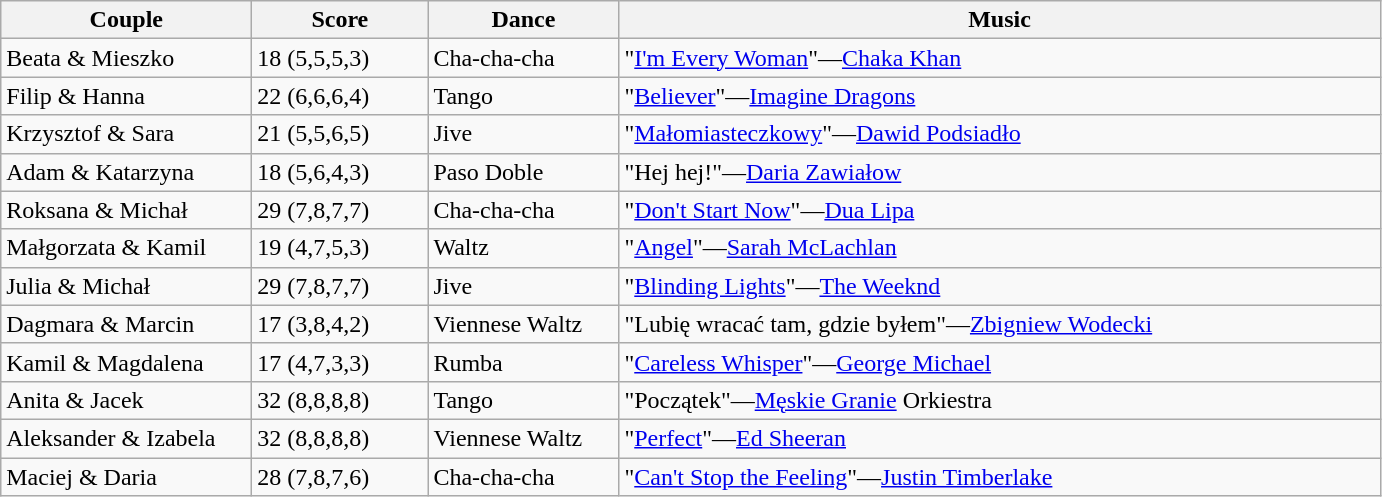<table class="wikitable">
<tr>
<th style="width:160px;">Couple</th>
<th style="width:110px;">Score</th>
<th style="width:120px;">Dance</th>
<th style="width:500px;">Music</th>
</tr>
<tr>
<td>Beata & Mieszko</td>
<td>18 (5,5,5,3)</td>
<td>Cha-cha-cha</td>
<td>"<a href='#'>I'm Every Woman</a>"—<a href='#'>Chaka Khan</a></td>
</tr>
<tr>
<td>Filip & Hanna</td>
<td>22 (6,6,6,4)</td>
<td>Tango</td>
<td>"<a href='#'>Believer</a>"—<a href='#'>Imagine Dragons</a></td>
</tr>
<tr>
<td>Krzysztof & Sara</td>
<td>21 (5,5,6,5)</td>
<td>Jive</td>
<td>"<a href='#'>Małomiasteczkowy</a>"—<a href='#'>Dawid Podsiadło</a></td>
</tr>
<tr>
<td>Adam & Katarzyna</td>
<td>18 (5,6,4,3)</td>
<td>Paso Doble</td>
<td>"Hej hej!"—<a href='#'>Daria Zawiałow</a></td>
</tr>
<tr>
<td>Roksana & Michał</td>
<td>29 (7,8,7,7)</td>
<td>Cha-cha-cha</td>
<td>"<a href='#'>Don't Start Now</a>"—<a href='#'>Dua Lipa</a></td>
</tr>
<tr>
<td>Małgorzata & Kamil</td>
<td>19 (4,7,5,3)</td>
<td>Waltz</td>
<td>"<a href='#'>Angel</a>"—<a href='#'>Sarah McLachlan</a></td>
</tr>
<tr>
<td>Julia & Michał</td>
<td>29 (7,8,7,7)</td>
<td>Jive</td>
<td>"<a href='#'>Blinding Lights</a>"—<a href='#'>The Weeknd</a></td>
</tr>
<tr>
<td>Dagmara & Marcin</td>
<td>17 (3,8,4,2)</td>
<td>Viennese Waltz</td>
<td>"Lubię wracać tam, gdzie byłem"—<a href='#'>Zbigniew Wodecki</a></td>
</tr>
<tr>
<td>Kamil & Magdalena</td>
<td>17 (4,7,3,3)</td>
<td>Rumba</td>
<td>"<a href='#'>Careless Whisper</a>"—<a href='#'>George Michael</a></td>
</tr>
<tr>
<td>Anita & Jacek</td>
<td>32 (8,8,8,8)</td>
<td>Tango</td>
<td>"Początek"—<a href='#'>Męskie Granie</a> Orkiestra</td>
</tr>
<tr>
<td>Aleksander & Izabela</td>
<td>32 (8,8,8,8)</td>
<td>Viennese Waltz</td>
<td>"<a href='#'>Perfect</a>"—<a href='#'>Ed Sheeran</a></td>
</tr>
<tr>
<td>Maciej & Daria</td>
<td>28 (7,8,7,6)</td>
<td>Cha-cha-cha</td>
<td>"<a href='#'>Can't Stop the Feeling</a>"—<a href='#'>Justin Timberlake</a></td>
</tr>
</table>
